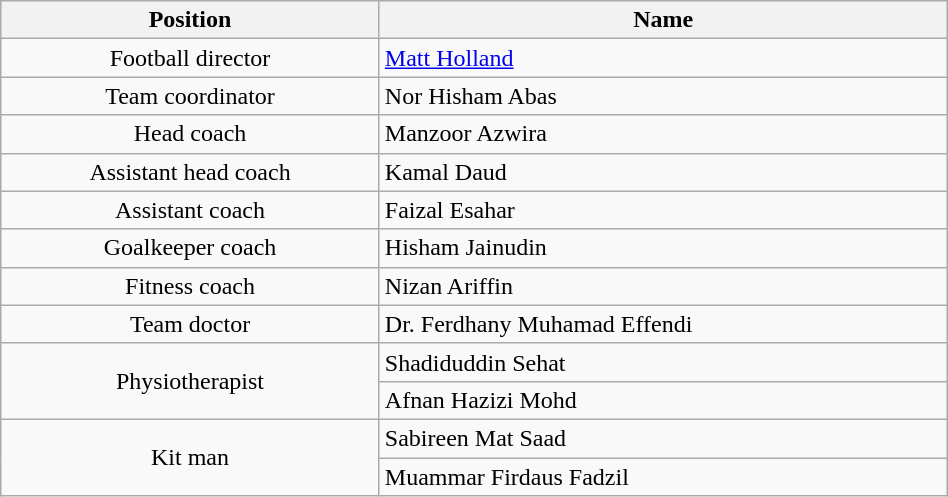<table class="wikitable" style="text-align:center;width:50%;">
<tr>
<th>Position</th>
<th>Name</th>
</tr>
<tr>
<td>Football director</td>
<td align=left> <a href='#'>Matt Holland</a></td>
</tr>
<tr>
<td>Team coordinator</td>
<td align=left> Nor Hisham Abas</td>
</tr>
<tr>
<td>Head coach</td>
<td align=left> Manzoor Azwira</td>
</tr>
<tr>
<td>Assistant head coach</td>
<td align=left> Kamal Daud</td>
</tr>
<tr>
<td>Assistant coach</td>
<td align=left> Faizal Esahar</td>
</tr>
<tr>
<td>Goalkeeper coach</td>
<td align=left> Hisham Jainudin</td>
</tr>
<tr>
<td>Fitness coach</td>
<td align=left> Nizan Ariffin</td>
</tr>
<tr>
<td>Team doctor</td>
<td align=left> Dr. Ferdhany Muhamad Effendi</td>
</tr>
<tr>
<td rowspan=2>Physiotherapist</td>
<td align=left> Shadiduddin Sehat</td>
</tr>
<tr>
<td align=left> Afnan Hazizi Mohd</td>
</tr>
<tr>
<td rowspan=2>Kit man</td>
<td align=left> Sabireen Mat Saad</td>
</tr>
<tr>
<td align=left> Muammar Firdaus Fadzil</td>
</tr>
</table>
